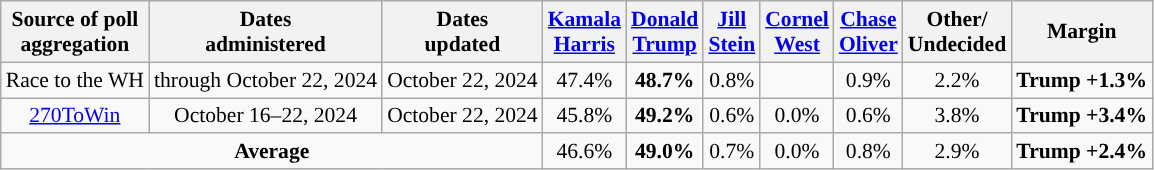<table class="wikitable sortable mw-datatable" style="text-align:center;font-size:90%;line-height:17px">
<tr>
<th>Source of poll<br>aggregation</th>
<th>Dates<br>administered</th>
<th>Dates<br>updated</th>
<th class="unsortable"><a href='#'>Kamala <br>Harris</a><br><small></small></th>
<th class="unsortable"><a href='#'>Donald<br>Trump</a><br><small></small></th>
<th class="unsortable"><a href='#'>Jill<br>Stein</a><br><small></small></th>
<th class="unsortable"><a href='#'>Cornel<br>West</a><br><small></small></th>
<th class="unsortable"><a href='#'>Chase<br>Oliver</a><br><small></small></th>
<th class="unsortable">Other/<br>Undecided<br></th>
<th>Margin</th>
</tr>
<tr>
<td>Race to the WH</td>
<td>through October 22, 2024</td>
<td>October 22, 2024</td>
<td>47.4%</td>
<td style="background-color:"><strong>48.7%</strong></td>
<td>0.8%</td>
<td></td>
<td>0.9%</td>
<td>2.2%</td>
<td style="background-color:"><strong>Trump +1.3%</strong></td>
</tr>
<tr>
<td><a href='#'>270ToWin</a></td>
<td>October 16–22, 2024</td>
<td>October 22, 2024</td>
<td>45.8%</td>
<td style="background-color:"><strong>49.2%</strong></td>
<td>0.6%</td>
<td>0.0%</td>
<td>0.6%</td>
<td>3.8%</td>
<td style="background-color:"><strong>Trump +3.4%</strong></td>
</tr>
<tr>
<td colspan="3"><strong>Average</strong></td>
<td>46.6%</td>
<td style="background-color:"><strong>49.0%</strong></td>
<td>0.7%</td>
<td>0.0%</td>
<td>0.8%</td>
<td>2.9%</td>
<td style="background-color:"><strong>Trump +2.4%</strong></td>
</tr>
</table>
